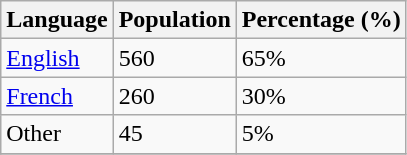<table class="wikitable">
<tr>
<th>Language</th>
<th>Population</th>
<th>Percentage (%)</th>
</tr>
<tr>
<td><a href='#'>English</a></td>
<td>560</td>
<td>65%</td>
</tr>
<tr>
<td><a href='#'>French</a></td>
<td>260</td>
<td>30%</td>
</tr>
<tr>
<td>Other</td>
<td>45</td>
<td>5%</td>
</tr>
<tr>
</tr>
</table>
